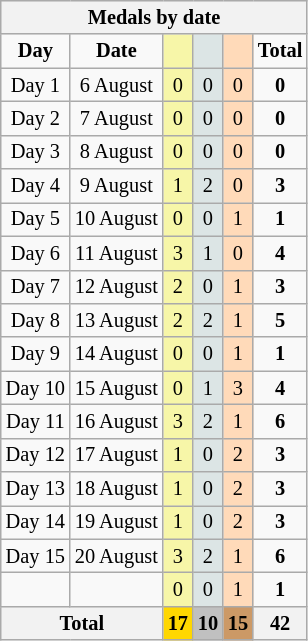<table class=wikitable style="font-size:85%">
<tr bgcolor=efefef>
<th colspan=6>Medals by date</th>
</tr>
<tr align=center>
<td><strong>Day</strong></td>
<td><strong>Date</strong></td>
<td bgcolor=#f7f6a8></td>
<td bgcolor=#dce5e5></td>
<td bgcolor=#ffdab9></td>
<td><strong>Total</strong></td>
</tr>
<tr align=center>
<td>Day 1</td>
<td>6 August</td>
<td bgcolor=F7F6A8>0</td>
<td bgcolor=DCE5E5>0</td>
<td bgcolor=FFDAB9>0</td>
<td><strong> 0</strong></td>
</tr>
<tr align=center>
<td>Day 2</td>
<td>7 August</td>
<td bgcolor=F7F6A8>0</td>
<td bgcolor=DCE5E5>0</td>
<td bgcolor=FFDAB9>0</td>
<td><strong> 0</strong></td>
</tr>
<tr align=center>
<td>Day 3</td>
<td>8 August</td>
<td bgcolor=F7F6A8>0</td>
<td bgcolor=DCE5E5>0</td>
<td bgcolor=FFDAB9>0</td>
<td><strong> 0</strong></td>
</tr>
<tr align=center>
<td>Day 4</td>
<td>9 August</td>
<td bgcolor=F7F6A8>1</td>
<td bgcolor=DCE5E5>2</td>
<td bgcolor=FFDAB9>0</td>
<td><strong> 3</strong></td>
</tr>
<tr align=center>
<td>Day 5</td>
<td>10 August</td>
<td bgcolor=F7F6A8>0</td>
<td bgcolor=DCE5E5>0</td>
<td bgcolor=FFDAB9>1</td>
<td><strong> 1</strong></td>
</tr>
<tr align=center>
<td>Day 6</td>
<td>11 August</td>
<td bgcolor=F7F6A8>3</td>
<td bgcolor=DCE5E5>1</td>
<td bgcolor=FFDAB9>0</td>
<td><strong> 4</strong></td>
</tr>
<tr align=center>
<td>Day 7</td>
<td>12 August</td>
<td bgcolor=F7F6A8>2</td>
<td bgcolor=DCE5E5>0</td>
<td bgcolor=FFDAB9>1</td>
<td><strong> 3</strong></td>
</tr>
<tr align=center>
<td>Day 8</td>
<td>13 August</td>
<td bgcolor=F7F6A8>2</td>
<td bgcolor=DCE5E5>2</td>
<td bgcolor=FFDAB9>1</td>
<td><strong> 5</strong></td>
</tr>
<tr align=center>
<td>Day 9</td>
<td>14 August</td>
<td bgcolor=F7F6A8>0</td>
<td bgcolor=DCE5E5>0</td>
<td bgcolor=FFDAB9>1</td>
<td><strong> 1</strong></td>
</tr>
<tr align=center>
<td>Day 10</td>
<td>15 August</td>
<td bgcolor=F7F6A8>0</td>
<td bgcolor=DCE5E5>1</td>
<td bgcolor=FFDAB9>3</td>
<td><strong> 4</strong></td>
</tr>
<tr align=center>
<td>Day 11</td>
<td>16 August</td>
<td bgcolor=F7F6A8>3</td>
<td bgcolor=DCE5E5>2</td>
<td bgcolor=FFDAB9>1</td>
<td><strong> 6</strong></td>
</tr>
<tr align=center>
<td>Day 12</td>
<td>17 August</td>
<td bgcolor=F7F6A8>1</td>
<td bgcolor=DCE5E5>0</td>
<td bgcolor=FFDAB9>2</td>
<td><strong> 3</strong></td>
</tr>
<tr align=center>
<td>Day 13</td>
<td>18 August</td>
<td bgcolor=F7F6A8>1</td>
<td bgcolor=DCE5E5>0</td>
<td bgcolor=FFDAB9>2</td>
<td><strong> 3</strong></td>
</tr>
<tr align=center>
<td>Day 14</td>
<td>19 August</td>
<td bgcolor=F7F6A8>1</td>
<td bgcolor=DCE5E5>0</td>
<td bgcolor=FFDAB9>2</td>
<td><strong> 3</strong></td>
</tr>
<tr align=center>
<td>Day 15</td>
<td>20 August</td>
<td bgcolor=F7F6A8>3</td>
<td bgcolor=DCE5E5>2</td>
<td bgcolor=FFDAB9>1</td>
<td><strong> 6</strong></td>
</tr>
<tr align=center>
<td></td>
<td></td>
<td bgcolor=F7F6A8>0</td>
<td bgcolor=DCE5E5>0</td>
<td bgcolor=FFDAB9>1</td>
<td><strong> 1</strong></td>
</tr>
<tr>
<th colspan=2>Total</th>
<th style="background:gold">17</th>
<th style="background:silver">10</th>
<th style="background:#c96">15</th>
<th>42</th>
</tr>
</table>
